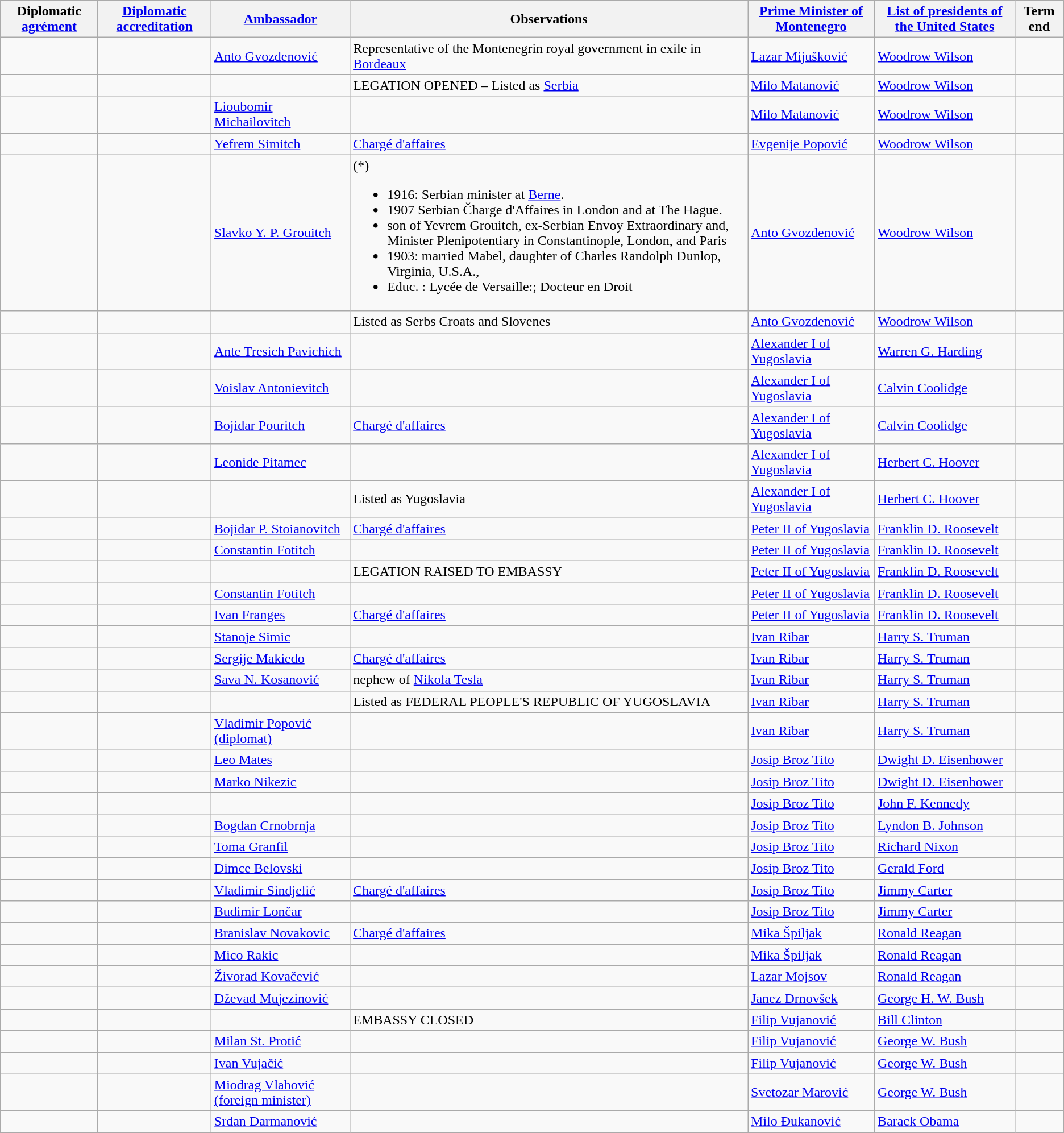<table class="wikitable sortable">
<tr>
<th>Diplomatic <a href='#'>agrément</a></th>
<th><a href='#'>Diplomatic accreditation</a></th>
<th><a href='#'>Ambassador</a></th>
<th>Observations</th>
<th><a href='#'>Prime Minister of Montenegro</a></th>
<th><a href='#'>List of presidents of the United States</a></th>
<th>Term end</th>
</tr>
<tr>
<td></td>
<td></td>
<td><a href='#'>Anto Gvozdenović</a></td>
<td>Representative of the Montenegrin royal government in exile in <a href='#'>Bordeaux</a></td>
<td><a href='#'>Lazar Mijušković</a></td>
<td><a href='#'>Woodrow Wilson</a></td>
<td></td>
</tr>
<tr>
<td></td>
<td></td>
<td></td>
<td>LEGATION OPENED – Listed as <a href='#'>Serbia</a></td>
<td><a href='#'>Milo Matanović</a></td>
<td><a href='#'>Woodrow Wilson</a></td>
<td></td>
</tr>
<tr>
<td></td>
<td></td>
<td><a href='#'>Lioubomir Michailovitch</a></td>
<td></td>
<td><a href='#'>Milo Matanović</a></td>
<td><a href='#'>Woodrow Wilson</a></td>
<td></td>
</tr>
<tr>
<td></td>
<td></td>
<td><a href='#'>Yefrem Simitch</a></td>
<td><a href='#'>Chargé d'affaires</a></td>
<td><a href='#'>Evgenije Popović</a></td>
<td><a href='#'>Woodrow Wilson</a></td>
<td></td>
</tr>
<tr>
<td></td>
<td></td>
<td><a href='#'>Slavko Y. P. Grouitch</a></td>
<td>(*)<br><ul><li>1916: Serbian minister at <a href='#'>Berne</a>.</li><li>1907 Serbian Čharge d'Affaires in London and at The Hague.</li><li>son of Yevrem Grouitch, ex-Serbian Envoy Extraordinary and, Minister Plenipotentiary in Constantinople, London, and Paris</li><li>1903: married Mabel, daughter of Charles Randolph Dunlop, Virginia, U.S.A.,</li><li>Educ. : Lycée de Versaille:; Docteur en Droit</li></ul></td>
<td><a href='#'>Anto Gvozdenović</a></td>
<td><a href='#'>Woodrow Wilson</a></td>
<td></td>
</tr>
<tr>
<td></td>
<td></td>
<td></td>
<td>Listed as Serbs Croats and Slovenes</td>
<td><a href='#'>Anto Gvozdenović</a></td>
<td><a href='#'>Woodrow Wilson</a></td>
<td></td>
</tr>
<tr>
<td></td>
<td></td>
<td><a href='#'>Ante Tresich Pavichich</a></td>
<td></td>
<td><a href='#'>Alexander I of Yugoslavia</a></td>
<td><a href='#'>Warren G. Harding</a></td>
<td></td>
</tr>
<tr>
<td></td>
<td></td>
<td><a href='#'>Voislav Antonievitch</a></td>
<td></td>
<td><a href='#'>Alexander I of Yugoslavia</a></td>
<td><a href='#'>Calvin Coolidge</a></td>
<td></td>
</tr>
<tr>
<td></td>
<td></td>
<td><a href='#'>Bojidar Pouritch</a></td>
<td><a href='#'>Chargé d'affaires</a></td>
<td><a href='#'>Alexander I of Yugoslavia</a></td>
<td><a href='#'>Calvin Coolidge</a></td>
<td></td>
</tr>
<tr>
<td></td>
<td></td>
<td><a href='#'>Leonide Pitamec</a></td>
<td></td>
<td><a href='#'>Alexander I of Yugoslavia</a></td>
<td><a href='#'>Herbert C. Hoover</a></td>
<td></td>
</tr>
<tr>
<td></td>
<td></td>
<td></td>
<td>Listed as Yugoslavia</td>
<td><a href='#'>Alexander I of Yugoslavia</a></td>
<td><a href='#'>Herbert C. Hoover</a></td>
<td></td>
</tr>
<tr>
<td></td>
<td></td>
<td><a href='#'>Bojidar P. Stoianovitch</a></td>
<td><a href='#'>Chargé d'affaires</a></td>
<td><a href='#'>Peter II of Yugoslavia</a></td>
<td><a href='#'>Franklin D. Roosevelt</a></td>
<td></td>
</tr>
<tr>
<td></td>
<td></td>
<td><a href='#'>Constantin Fotitch</a></td>
<td></td>
<td><a href='#'>Peter II of Yugoslavia</a></td>
<td><a href='#'>Franklin D. Roosevelt</a></td>
<td></td>
</tr>
<tr>
<td></td>
<td></td>
<td></td>
<td>LEGATION RAISED TO EMBASSY</td>
<td><a href='#'>Peter II of Yugoslavia</a></td>
<td><a href='#'>Franklin D. Roosevelt</a></td>
<td></td>
</tr>
<tr>
<td></td>
<td></td>
<td><a href='#'>Constantin Fotitch</a></td>
<td></td>
<td><a href='#'>Peter II of Yugoslavia</a></td>
<td><a href='#'>Franklin D. Roosevelt</a></td>
<td></td>
</tr>
<tr>
<td></td>
<td></td>
<td><a href='#'>Ivan Franges</a></td>
<td><a href='#'>Chargé d'affaires</a></td>
<td><a href='#'>Peter II of Yugoslavia</a></td>
<td><a href='#'>Franklin D. Roosevelt</a></td>
<td></td>
</tr>
<tr>
<td></td>
<td></td>
<td><a href='#'>Stanoje Simic</a></td>
<td></td>
<td><a href='#'>Ivan Ribar</a></td>
<td><a href='#'>Harry S. Truman</a></td>
<td></td>
</tr>
<tr>
<td></td>
<td></td>
<td><a href='#'>Sergije Makiedo</a></td>
<td><a href='#'>Chargé d'affaires</a></td>
<td><a href='#'>Ivan Ribar</a></td>
<td><a href='#'>Harry S. Truman</a></td>
<td></td>
</tr>
<tr>
<td></td>
<td></td>
<td><a href='#'>Sava N. Kosanović</a></td>
<td>nephew of <a href='#'>Nikola Tesla</a></td>
<td><a href='#'>Ivan Ribar</a></td>
<td><a href='#'>Harry S. Truman</a></td>
<td></td>
</tr>
<tr>
<td></td>
<td></td>
<td></td>
<td>Listed as FEDERAL PEOPLE'S REPUBLIC OF YUGOSLAVIA</td>
<td><a href='#'>Ivan Ribar</a></td>
<td><a href='#'>Harry S. Truman</a></td>
<td></td>
</tr>
<tr>
<td></td>
<td></td>
<td><a href='#'>Vladimir Popović (diplomat)</a></td>
<td></td>
<td><a href='#'>Ivan Ribar</a></td>
<td><a href='#'>Harry S. Truman</a></td>
<td></td>
</tr>
<tr>
<td></td>
<td></td>
<td><a href='#'>Leo Mates</a></td>
<td></td>
<td><a href='#'>Josip Broz Tito</a></td>
<td><a href='#'>Dwight D. Eisenhower</a></td>
<td></td>
</tr>
<tr>
<td></td>
<td></td>
<td><a href='#'>Marko Nikezic</a></td>
<td></td>
<td><a href='#'>Josip Broz Tito</a></td>
<td><a href='#'>Dwight D. Eisenhower</a></td>
<td></td>
</tr>
<tr>
<td></td>
<td></td>
<td></td>
<td></td>
<td><a href='#'>Josip Broz Tito</a></td>
<td><a href='#'>John F. Kennedy</a></td>
<td></td>
</tr>
<tr>
<td></td>
<td></td>
<td><a href='#'>Bogdan Crnobrnja</a></td>
<td></td>
<td><a href='#'>Josip Broz Tito</a></td>
<td><a href='#'>Lyndon B. Johnson</a></td>
<td></td>
</tr>
<tr>
<td></td>
<td></td>
<td><a href='#'>Toma Granfil</a></td>
<td></td>
<td><a href='#'>Josip Broz Tito</a></td>
<td><a href='#'>Richard Nixon</a></td>
<td></td>
</tr>
<tr>
<td></td>
<td></td>
<td><a href='#'>Dimce Belovski</a></td>
<td></td>
<td><a href='#'>Josip Broz Tito</a></td>
<td><a href='#'>Gerald Ford</a></td>
<td></td>
</tr>
<tr>
<td></td>
<td></td>
<td><a href='#'>Vladimir Sindjelić</a></td>
<td><a href='#'>Chargé d'affaires</a></td>
<td><a href='#'>Josip Broz Tito</a></td>
<td><a href='#'>Jimmy Carter</a></td>
<td></td>
</tr>
<tr>
<td></td>
<td></td>
<td><a href='#'>Budimir Lončar</a></td>
<td></td>
<td><a href='#'>Josip Broz Tito</a></td>
<td><a href='#'>Jimmy Carter</a></td>
<td></td>
</tr>
<tr>
<td></td>
<td></td>
<td><a href='#'>Branislav Novakovic</a></td>
<td><a href='#'>Chargé d'affaires</a></td>
<td><a href='#'>Mika Špiljak</a></td>
<td><a href='#'>Ronald Reagan</a></td>
<td></td>
</tr>
<tr>
<td></td>
<td></td>
<td><a href='#'>Mico Rakic</a></td>
<td></td>
<td><a href='#'>Mika Špiljak</a></td>
<td><a href='#'>Ronald Reagan</a></td>
<td></td>
</tr>
<tr>
<td></td>
<td></td>
<td><a href='#'>Živorad Kovačević</a></td>
<td></td>
<td><a href='#'>Lazar Mojsov</a></td>
<td><a href='#'>Ronald Reagan</a></td>
<td></td>
</tr>
<tr>
<td></td>
<td></td>
<td><a href='#'>Dževad Mujezinović</a></td>
<td></td>
<td><a href='#'>Janez Drnovšek</a></td>
<td><a href='#'>George H. W. Bush</a></td>
<td></td>
</tr>
<tr>
<td></td>
<td></td>
<td></td>
<td>EMBASSY CLOSED</td>
<td><a href='#'>Filip Vujanović</a></td>
<td><a href='#'>Bill Clinton</a></td>
<td></td>
</tr>
<tr>
<td></td>
<td></td>
<td><a href='#'>Milan St. Protić</a></td>
<td></td>
<td><a href='#'>Filip Vujanović</a></td>
<td><a href='#'>George W. Bush</a></td>
<td></td>
</tr>
<tr>
<td></td>
<td></td>
<td><a href='#'>Ivan Vujačić</a></td>
<td></td>
<td><a href='#'>Filip Vujanović</a></td>
<td><a href='#'>George W. Bush</a></td>
<td></td>
</tr>
<tr>
<td></td>
<td></td>
<td><a href='#'>Miodrag Vlahović (foreign minister)</a></td>
<td></td>
<td><a href='#'>Svetozar Marović</a></td>
<td><a href='#'>George W. Bush</a></td>
<td></td>
</tr>
<tr>
<td></td>
<td></td>
<td><a href='#'>Srđan Darmanović</a></td>
<td></td>
<td><a href='#'>Milo Đukanović</a></td>
<td><a href='#'>Barack Obama</a></td>
<td></td>
</tr>
</table>
